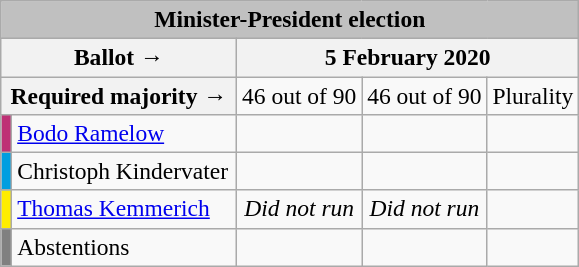<table class="wikitable" style="text-align:center; font-size:98%;">
<tr>
<td colspan=5 align="center" bgcolor="#C0C0C0"><strong>Minister-President election</strong></td>
</tr>
<tr>
<th colspan=2 style="width:150px;">Ballot →</th>
<th colspan=3>5 February 2020</th>
</tr>
<tr>
<th colspan=2>Required majority →</th>
<td>46 out of 90 </td>
<td>46 out of 90 </td>
<td>Plurality </td>
</tr>
<tr>
<td bgcolor=#BE3075></td>
<td style="text-align:left;"><a href='#'>Bodo Ramelow</a></td>
<td></td>
<td></td>
<td></td>
</tr>
<tr>
<td bgcolor=#009EE0></td>
<td style="text-align:left;">Christoph Kindervater</td>
<td></td>
<td></td>
<td></td>
</tr>
<tr>
<td bgcolor=#FFED00></td>
<td style="text-align:left;"><a href='#'>Thomas Kemmerich</a></td>
<td><em>Did not run</em></td>
<td><em>Did not run</em></td>
<td><strong></strong></td>
</tr>
<tr>
<td style="background:gray;"></td>
<td style="text-align:left;">Abstentions</td>
<td></td>
<td></td>
<td></td>
</tr>
</table>
